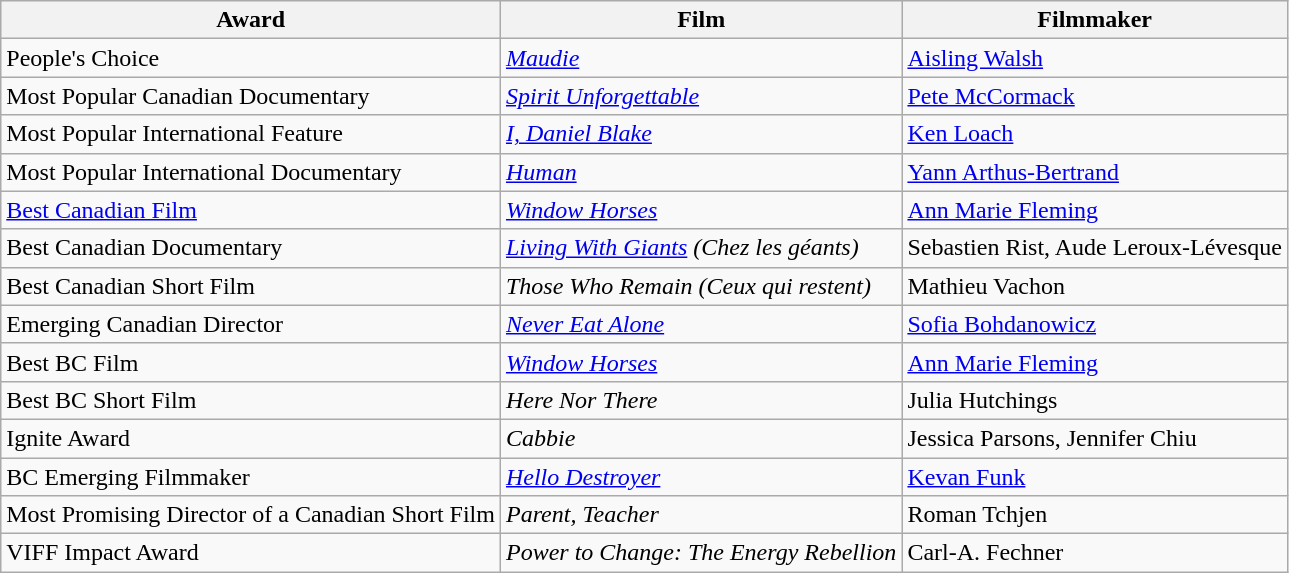<table class="wikitable">
<tr>
<th>Award</th>
<th>Film</th>
<th>Filmmaker</th>
</tr>
<tr>
<td>People's Choice</td>
<td><em><a href='#'>Maudie</a></em></td>
<td><a href='#'>Aisling Walsh</a></td>
</tr>
<tr>
<td>Most Popular Canadian Documentary</td>
<td><em><a href='#'>Spirit Unforgettable</a></em></td>
<td><a href='#'>Pete McCormack</a></td>
</tr>
<tr>
<td>Most Popular International Feature</td>
<td><em><a href='#'>I, Daniel Blake</a></em></td>
<td><a href='#'>Ken Loach</a></td>
</tr>
<tr>
<td>Most Popular International Documentary</td>
<td><em><a href='#'>Human</a></em></td>
<td><a href='#'>Yann Arthus-Bertrand</a></td>
</tr>
<tr>
<td><a href='#'>Best Canadian Film</a></td>
<td><em><a href='#'>Window Horses</a></em></td>
<td><a href='#'>Ann Marie Fleming</a></td>
</tr>
<tr>
<td>Best Canadian Documentary</td>
<td><em><a href='#'>Living With Giants</a> (Chez les géants)</em></td>
<td>Sebastien Rist, Aude Leroux-Lévesque</td>
</tr>
<tr>
<td>Best Canadian Short Film</td>
<td><em>Those Who Remain (Ceux qui restent)</em></td>
<td>Mathieu Vachon</td>
</tr>
<tr>
<td>Emerging Canadian Director</td>
<td><em><a href='#'>Never Eat Alone</a></em></td>
<td><a href='#'>Sofia Bohdanowicz</a></td>
</tr>
<tr>
<td>Best BC Film</td>
<td><em><a href='#'>Window Horses</a></em></td>
<td><a href='#'>Ann Marie Fleming</a></td>
</tr>
<tr>
<td>Best BC Short Film</td>
<td><em>Here Nor There</em></td>
<td>Julia Hutchings</td>
</tr>
<tr>
<td>Ignite Award</td>
<td><em>Cabbie</em></td>
<td>Jessica Parsons, Jennifer Chiu</td>
</tr>
<tr>
<td>BC Emerging Filmmaker</td>
<td><em><a href='#'>Hello Destroyer</a></em></td>
<td><a href='#'>Kevan Funk</a></td>
</tr>
<tr>
<td>Most Promising Director of a Canadian Short Film</td>
<td><em>Parent, Teacher</em></td>
<td>Roman Tchjen</td>
</tr>
<tr>
<td>VIFF Impact Award</td>
<td><em>Power to Change: The Energy Rebellion</em></td>
<td>Carl-A. Fechner</td>
</tr>
</table>
